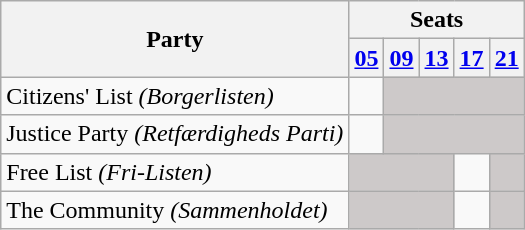<table class="wikitable">
<tr>
<th rowspan=2>Party</th>
<th colspan=11>Seats</th>
</tr>
<tr>
<th><a href='#'>05</a></th>
<th><a href='#'>09</a></th>
<th><a href='#'>13</a></th>
<th><a href='#'>17</a></th>
<th><a href='#'>21</a></th>
</tr>
<tr>
<td>Citizens' List <em>(Borgerlisten)</em></td>
<td></td>
<td style="background:#CDC9C9;" colspan=4></td>
</tr>
<tr>
<td>Justice Party <em>(Retfærdigheds Parti)</em></td>
<td></td>
<td style="background:#CDC9C9;" colspan=4></td>
</tr>
<tr>
<td>Free List <em>(Fri-Listen)</em></td>
<td style="background:#CDC9C9;" colspan=3></td>
<td></td>
<td style="background:#CDC9C9;" colspan=2></td>
</tr>
<tr>
<td>The Community <em>(Sammenholdet)</em></td>
<td style="background:#CDC9C9;" colspan=3></td>
<td></td>
<td style="background:#CDC9C9;"></td>
</tr>
</table>
